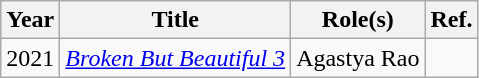<table class="wikitable">
<tr>
<th scope="col">Year</th>
<th scope="col">Title</th>
<th scope="col">Role(s)</th>
<th scope="col">Ref.</th>
</tr>
<tr>
<td>2021</td>
<td><em><a href='#'>Broken But Beautiful 3</a></em></td>
<td>Agastya Rao</td>
<td style="text-align:center;"></td>
</tr>
</table>
